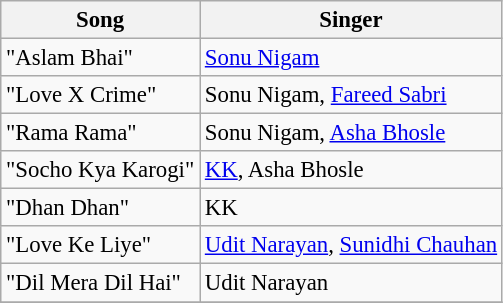<table class="wikitable" style="font-size:95%;">
<tr>
<th>Song</th>
<th>Singer</th>
</tr>
<tr>
<td>"Aslam Bhai"</td>
<td><a href='#'>Sonu Nigam</a></td>
</tr>
<tr>
<td>"Love X Crime"</td>
<td>Sonu Nigam, <a href='#'>Fareed Sabri</a></td>
</tr>
<tr>
<td>"Rama Rama"</td>
<td>Sonu Nigam, <a href='#'>Asha Bhosle</a></td>
</tr>
<tr>
<td>"Socho Kya Karogi"</td>
<td><a href='#'>KK</a>, Asha Bhosle</td>
</tr>
<tr>
<td>"Dhan Dhan"</td>
<td>KK</td>
</tr>
<tr>
<td>"Love Ke Liye"</td>
<td><a href='#'>Udit Narayan</a>, <a href='#'>Sunidhi Chauhan</a></td>
</tr>
<tr>
<td>"Dil Mera Dil Hai"</td>
<td>Udit Narayan</td>
</tr>
<tr>
</tr>
</table>
